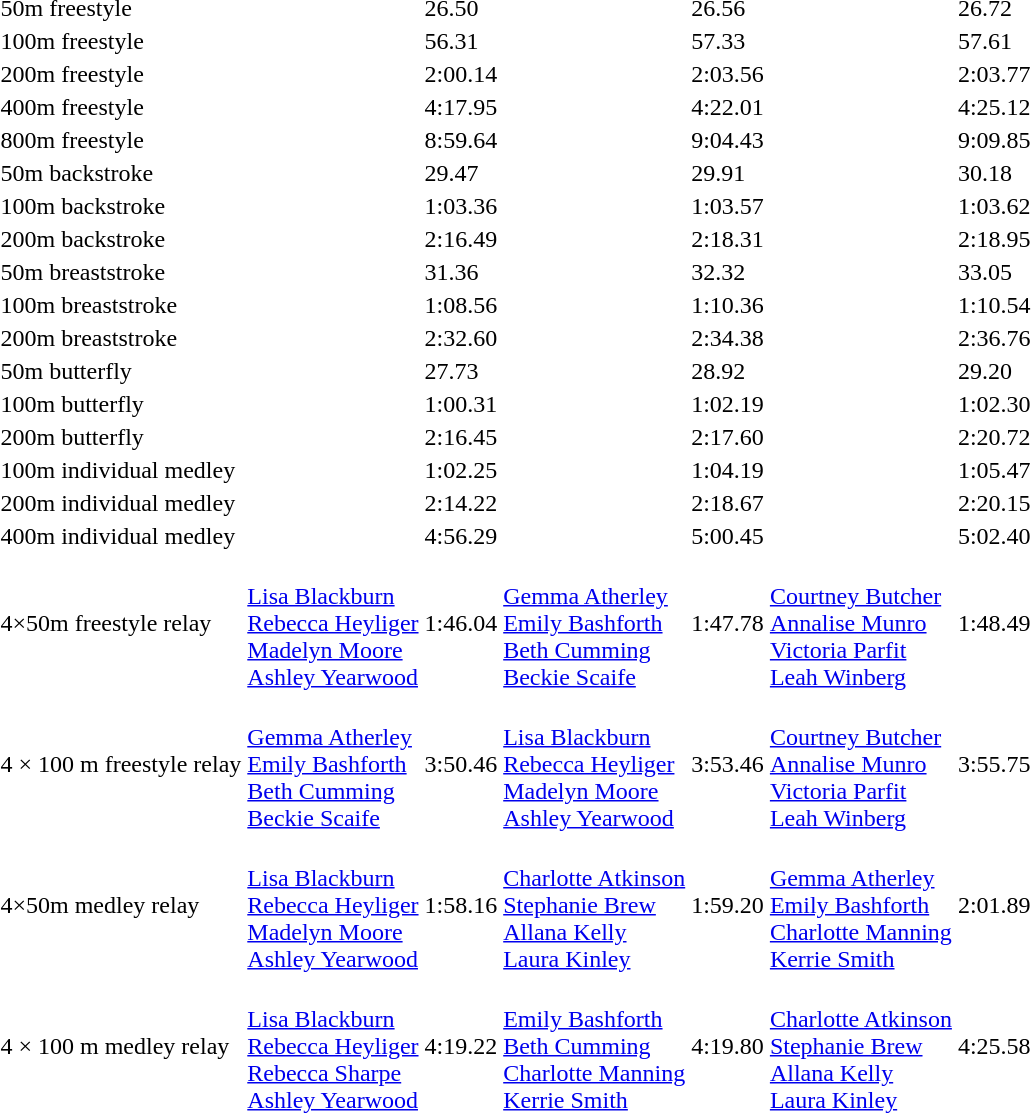<table>
<tr>
<td>50m freestyle</td>
<td></td>
<td>26.50</td>
<td></td>
<td>26.56</td>
<td></td>
<td>26.72</td>
</tr>
<tr>
<td>100m freestyle</td>
<td></td>
<td>56.31</td>
<td></td>
<td>57.33</td>
<td></td>
<td>57.61</td>
</tr>
<tr>
<td>200m freestyle</td>
<td></td>
<td>2:00.14</td>
<td></td>
<td>2:03.56</td>
<td></td>
<td>2:03.77</td>
</tr>
<tr>
<td>400m freestyle</td>
<td></td>
<td>4:17.95</td>
<td></td>
<td>4:22.01</td>
<td></td>
<td>4:25.12</td>
</tr>
<tr>
<td>800m freestyle</td>
<td></td>
<td>8:59.64</td>
<td></td>
<td>9:04.43</td>
<td></td>
<td>9:09.85</td>
</tr>
<tr>
<td>50m backstroke</td>
<td></td>
<td>29.47</td>
<td></td>
<td>29.91</td>
<td></td>
<td>30.18</td>
</tr>
<tr>
<td>100m backstroke</td>
<td></td>
<td>1:03.36</td>
<td></td>
<td>1:03.57</td>
<td></td>
<td>1:03.62</td>
</tr>
<tr>
<td>200m backstroke</td>
<td></td>
<td>2:16.49</td>
<td></td>
<td>2:18.31</td>
<td></td>
<td>2:18.95</td>
</tr>
<tr>
<td>50m breaststroke</td>
<td></td>
<td>31.36</td>
<td></td>
<td>32.32</td>
<td></td>
<td>33.05</td>
</tr>
<tr>
<td>100m breaststroke</td>
<td></td>
<td>1:08.56</td>
<td></td>
<td>1:10.36</td>
<td></td>
<td>1:10.54</td>
</tr>
<tr>
<td>200m breaststroke</td>
<td></td>
<td>2:32.60</td>
<td></td>
<td>2:34.38</td>
<td></td>
<td>2:36.76</td>
</tr>
<tr>
<td>50m butterfly</td>
<td></td>
<td>27.73</td>
<td></td>
<td>28.92</td>
<td></td>
<td>29.20</td>
</tr>
<tr>
<td>100m butterfly</td>
<td></td>
<td>1:00.31</td>
<td></td>
<td>1:02.19</td>
<td></td>
<td>1:02.30</td>
</tr>
<tr>
<td>200m butterfly</td>
<td></td>
<td>2:16.45</td>
<td></td>
<td>2:17.60</td>
<td></td>
<td>2:20.72</td>
</tr>
<tr>
<td>100m individual medley</td>
<td></td>
<td>1:02.25</td>
<td></td>
<td>1:04.19</td>
<td></td>
<td>1:05.47</td>
</tr>
<tr>
<td>200m individual medley</td>
<td></td>
<td>2:14.22</td>
<td></td>
<td>2:18.67</td>
<td></td>
<td>2:20.15</td>
</tr>
<tr>
<td>400m individual medley</td>
<td></td>
<td>4:56.29</td>
<td></td>
<td>5:00.45</td>
<td></td>
<td>5:02.40</td>
</tr>
<tr>
<td>4×50m freestyle relay</td>
<td><br><a href='#'>Lisa Blackburn</a><br><a href='#'>Rebecca Heyliger</a><br><a href='#'>Madelyn Moore</a><br><a href='#'>Ashley Yearwood</a></td>
<td>1:46.04</td>
<td><br><a href='#'>Gemma Atherley</a><br><a href='#'>Emily Bashforth</a><br><a href='#'>Beth Cumming</a><br><a href='#'>Beckie Scaife</a></td>
<td>1:47.78</td>
<td><br><a href='#'>Courtney Butcher</a><br><a href='#'>Annalise Munro</a><br><a href='#'>Victoria Parfit</a><br><a href='#'>Leah Winberg</a></td>
<td>1:48.49</td>
</tr>
<tr>
<td>4 × 100 m freestyle relay</td>
<td><br><a href='#'>Gemma Atherley</a><br><a href='#'>Emily Bashforth</a><br><a href='#'>Beth Cumming</a><br><a href='#'>Beckie Scaife</a></td>
<td>3:50.46</td>
<td><br><a href='#'>Lisa Blackburn</a><br><a href='#'>Rebecca Heyliger</a><br><a href='#'>Madelyn Moore</a><br><a href='#'>Ashley Yearwood</a></td>
<td>3:53.46</td>
<td><br><a href='#'>Courtney Butcher</a><br><a href='#'>Annalise Munro</a><br><a href='#'>Victoria Parfit</a><br><a href='#'>Leah Winberg</a></td>
<td>3:55.75</td>
</tr>
<tr>
<td>4×50m medley relay</td>
<td><br><a href='#'>Lisa Blackburn</a><br><a href='#'>Rebecca Heyliger</a><br><a href='#'>Madelyn Moore</a><br><a href='#'>Ashley Yearwood</a></td>
<td>1:58.16</td>
<td><br><a href='#'>Charlotte Atkinson</a><br><a href='#'>Stephanie Brew</a><br><a href='#'>Allana Kelly</a><br><a href='#'>Laura Kinley</a></td>
<td>1:59.20</td>
<td><br><a href='#'>Gemma Atherley</a><br><a href='#'>Emily Bashforth</a><br><a href='#'>Charlotte Manning</a><br><a href='#'>Kerrie Smith</a></td>
<td>2:01.89</td>
</tr>
<tr>
<td>4 × 100 m medley relay</td>
<td><br><a href='#'>Lisa Blackburn</a><br><a href='#'>Rebecca Heyliger</a><br><a href='#'>Rebecca Sharpe</a><br><a href='#'>Ashley Yearwood</a></td>
<td>4:19.22</td>
<td><br><a href='#'>Emily Bashforth</a><br><a href='#'>Beth Cumming</a><br><a href='#'>Charlotte Manning</a><br><a href='#'>Kerrie Smith</a></td>
<td>4:19.80</td>
<td><br><a href='#'>Charlotte Atkinson</a><br><a href='#'>Stephanie Brew</a><br><a href='#'>Allana Kelly</a><br><a href='#'>Laura Kinley</a></td>
<td>4:25.58</td>
</tr>
</table>
